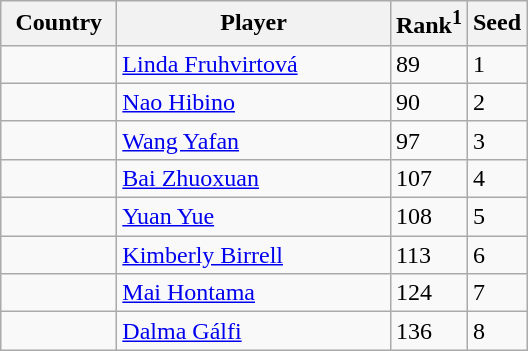<table class="sortable wikitable">
<tr>
<th width="70">Country</th>
<th width="175">Player</th>
<th>Rank<sup>1</sup></th>
<th>Seed</th>
</tr>
<tr>
<td></td>
<td><a href='#'>Linda Fruhvirtová</a></td>
<td>89</td>
<td>1</td>
</tr>
<tr>
<td></td>
<td><a href='#'>Nao Hibino</a></td>
<td>90</td>
<td>2</td>
</tr>
<tr>
<td></td>
<td><a href='#'>Wang Yafan</a></td>
<td>97</td>
<td>3</td>
</tr>
<tr>
<td></td>
<td><a href='#'>Bai Zhuoxuan</a></td>
<td>107</td>
<td>4</td>
</tr>
<tr>
<td></td>
<td><a href='#'>Yuan Yue</a></td>
<td>108</td>
<td>5</td>
</tr>
<tr>
<td></td>
<td><a href='#'>Kimberly Birrell</a></td>
<td>113</td>
<td>6</td>
</tr>
<tr>
<td></td>
<td><a href='#'>Mai Hontama</a></td>
<td>124</td>
<td>7</td>
</tr>
<tr>
<td></td>
<td><a href='#'>Dalma Gálfi</a></td>
<td>136</td>
<td>8</td>
</tr>
</table>
